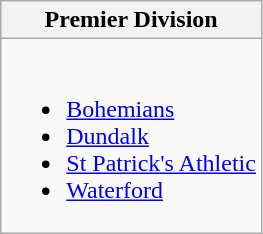<table class="wikitable">
<tr>
<th>Premier Division</th>
</tr>
<tr>
<td valign="top"><br><ul><li><a href='#'>Bohemians</a></li><li><a href='#'>Dundalk</a></li><li><a href='#'>St Patrick's Athletic</a></li><li><a href='#'>Waterford</a></li></ul></td>
</tr>
</table>
